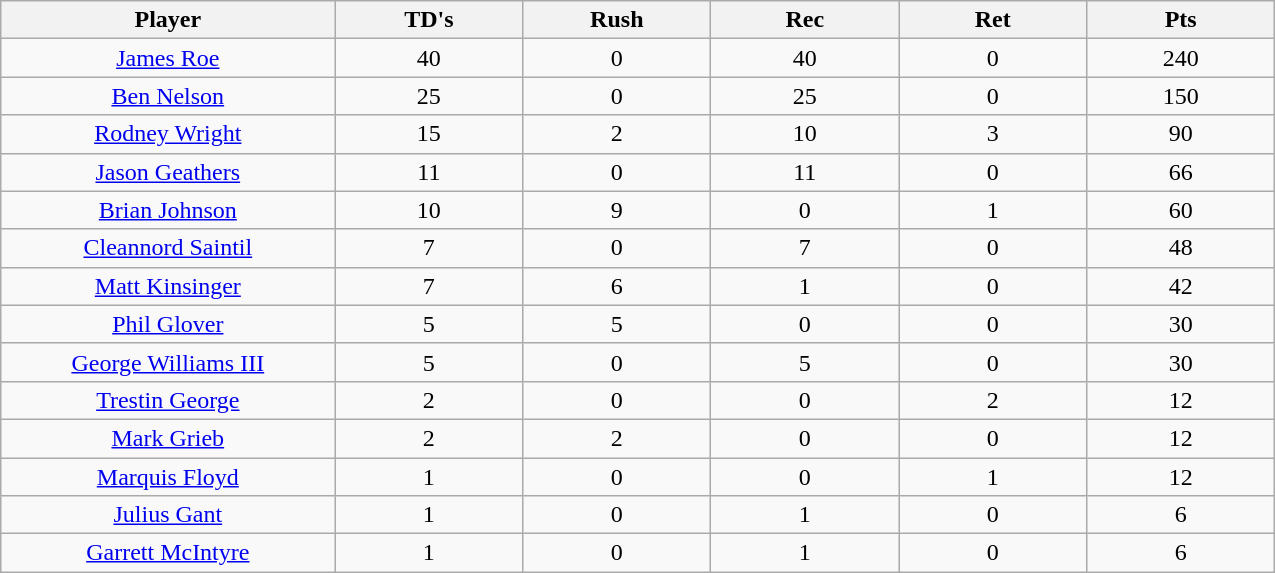<table class="wikitable sortable">
<tr>
<th bgcolor="#DDDDFF" width="16%">Player</th>
<th bgcolor="#DDDDFF" width="9%">TD's</th>
<th bgcolor="#DDDDFF" width="9%">Rush</th>
<th bgcolor="#DDDDFF" width="9%">Rec</th>
<th bgcolor="#DDDDFF" width="9%">Ret</th>
<th bgcolor="#DDDDFF" width="9%">Pts</th>
</tr>
<tr align="center">
<td><a href='#'>James Roe</a></td>
<td>40</td>
<td>0</td>
<td>40</td>
<td>0</td>
<td>240</td>
</tr>
<tr align="center">
<td><a href='#'>Ben Nelson</a></td>
<td>25</td>
<td>0</td>
<td>25</td>
<td>0</td>
<td>150</td>
</tr>
<tr align="center">
<td><a href='#'>Rodney Wright</a></td>
<td>15</td>
<td>2</td>
<td>10</td>
<td>3</td>
<td>90</td>
</tr>
<tr align="center">
<td><a href='#'>Jason Geathers</a></td>
<td>11</td>
<td>0</td>
<td>11</td>
<td>0</td>
<td>66</td>
</tr>
<tr align="center">
<td><a href='#'>Brian Johnson</a></td>
<td>10</td>
<td>9</td>
<td>0</td>
<td>1</td>
<td>60</td>
</tr>
<tr align="center">
<td><a href='#'>Cleannord Saintil</a></td>
<td>7</td>
<td>0</td>
<td>7</td>
<td>0</td>
<td>48</td>
</tr>
<tr align="center">
<td><a href='#'>Matt Kinsinger</a></td>
<td>7</td>
<td>6</td>
<td>1</td>
<td>0</td>
<td>42</td>
</tr>
<tr align="center">
<td><a href='#'>Phil Glover</a></td>
<td>5</td>
<td>5</td>
<td>0</td>
<td>0</td>
<td>30</td>
</tr>
<tr align="center">
<td><a href='#'>George Williams III</a></td>
<td>5</td>
<td>0</td>
<td>5</td>
<td>0</td>
<td>30</td>
</tr>
<tr align="center">
<td><a href='#'>Trestin George</a></td>
<td>2</td>
<td>0</td>
<td>0</td>
<td>2</td>
<td>12</td>
</tr>
<tr align="center">
<td><a href='#'>Mark Grieb</a></td>
<td>2</td>
<td>2</td>
<td>0</td>
<td>0</td>
<td>12</td>
</tr>
<tr align="center">
<td><a href='#'>Marquis Floyd</a></td>
<td>1</td>
<td>0</td>
<td>0</td>
<td>1</td>
<td>12</td>
</tr>
<tr align="center">
<td><a href='#'>Julius Gant</a></td>
<td>1</td>
<td>0</td>
<td>1</td>
<td>0</td>
<td>6</td>
</tr>
<tr align="center">
<td><a href='#'>Garrett McIntyre</a></td>
<td>1</td>
<td>0</td>
<td>1</td>
<td>0</td>
<td>6</td>
</tr>
</table>
